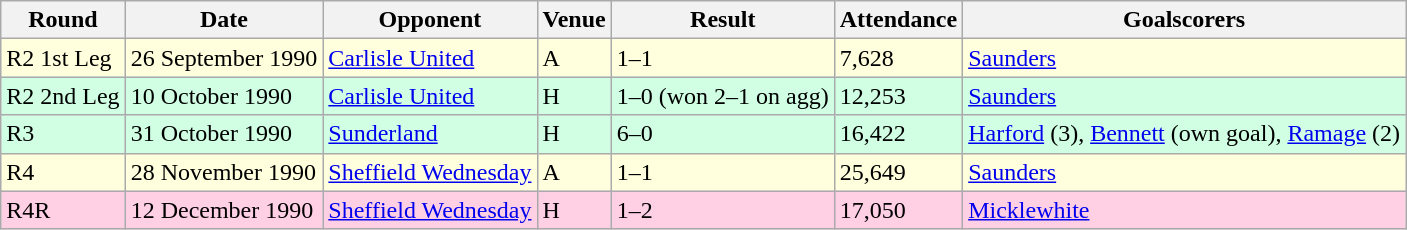<table class="wikitable">
<tr>
<th>Round</th>
<th>Date</th>
<th>Opponent</th>
<th>Venue</th>
<th>Result</th>
<th>Attendance</th>
<th>Goalscorers</th>
</tr>
<tr style="background-color: #ffffdd;">
<td>R2 1st Leg</td>
<td>26 September 1990</td>
<td><a href='#'>Carlisle United</a></td>
<td>A</td>
<td>1–1</td>
<td>7,628</td>
<td><a href='#'>Saunders</a></td>
</tr>
<tr style="background-color: #d0ffe3;">
<td>R2 2nd Leg</td>
<td>10 October 1990</td>
<td><a href='#'>Carlisle United</a></td>
<td>H</td>
<td>1–0 (won 2–1 on agg)</td>
<td>12,253</td>
<td><a href='#'>Saunders</a></td>
</tr>
<tr style="background-color: #d0ffe3;">
<td>R3</td>
<td>31 October 1990</td>
<td><a href='#'>Sunderland</a></td>
<td>H</td>
<td>6–0</td>
<td>16,422</td>
<td><a href='#'>Harford</a> (3), <a href='#'>Bennett</a> (own goal), <a href='#'>Ramage</a> (2)</td>
</tr>
<tr style="background-color: #ffffdd;">
<td>R4</td>
<td>28 November 1990</td>
<td><a href='#'>Sheffield Wednesday</a></td>
<td>A</td>
<td>1–1</td>
<td>25,649</td>
<td><a href='#'>Saunders</a></td>
</tr>
<tr style="background-color: #ffd0e3;">
<td>R4R</td>
<td>12 December 1990</td>
<td><a href='#'>Sheffield Wednesday</a></td>
<td>H</td>
<td>1–2</td>
<td>17,050</td>
<td><a href='#'>Micklewhite</a></td>
</tr>
</table>
